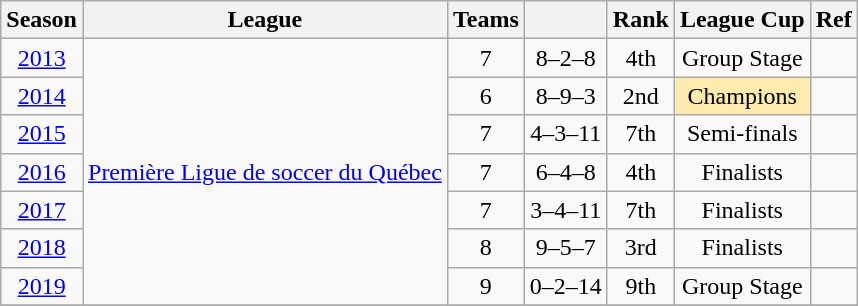<table class="wikitable" style="text-align: center;">
<tr>
<th>Season</th>
<th>League</th>
<th>Teams</th>
<th></th>
<th>Rank</th>
<th>League Cup</th>
<th>Ref</th>
</tr>
<tr>
<td><a href='#'>2013</a></td>
<td rowspan="7"><a href='#'>Première Ligue de soccer du Québec</a></td>
<td>7</td>
<td>8–2–8</td>
<td>4th</td>
<td>Group Stage</td>
<td></td>
</tr>
<tr>
<td><a href='#'>2014</a></td>
<td>6</td>
<td>8–9–3</td>
<td>2nd</td>
<td bgcolor="FFEBAD">Champions</td>
<td></td>
</tr>
<tr>
<td><a href='#'>2015</a></td>
<td>7</td>
<td>4–3–11</td>
<td>7th</td>
<td>Semi-finals</td>
<td></td>
</tr>
<tr>
<td><a href='#'>2016</a></td>
<td>7</td>
<td>6–4–8</td>
<td>4th</td>
<td>Finalists</td>
<td></td>
</tr>
<tr>
<td><a href='#'>2017</a></td>
<td>7</td>
<td>3–4–11</td>
<td>7th</td>
<td>Finalists</td>
<td></td>
</tr>
<tr>
<td><a href='#'>2018</a></td>
<td>8</td>
<td>9–5–7</td>
<td>3rd</td>
<td>Finalists</td>
<td></td>
</tr>
<tr>
<td><a href='#'>2019</a></td>
<td>9</td>
<td>0–2–14</td>
<td>9th</td>
<td>Group Stage</td>
<td></td>
</tr>
<tr>
</tr>
</table>
